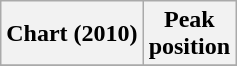<table class="wikitable">
<tr>
<th>Chart (2010)</th>
<th>Peak<br>position</th>
</tr>
<tr>
</tr>
</table>
